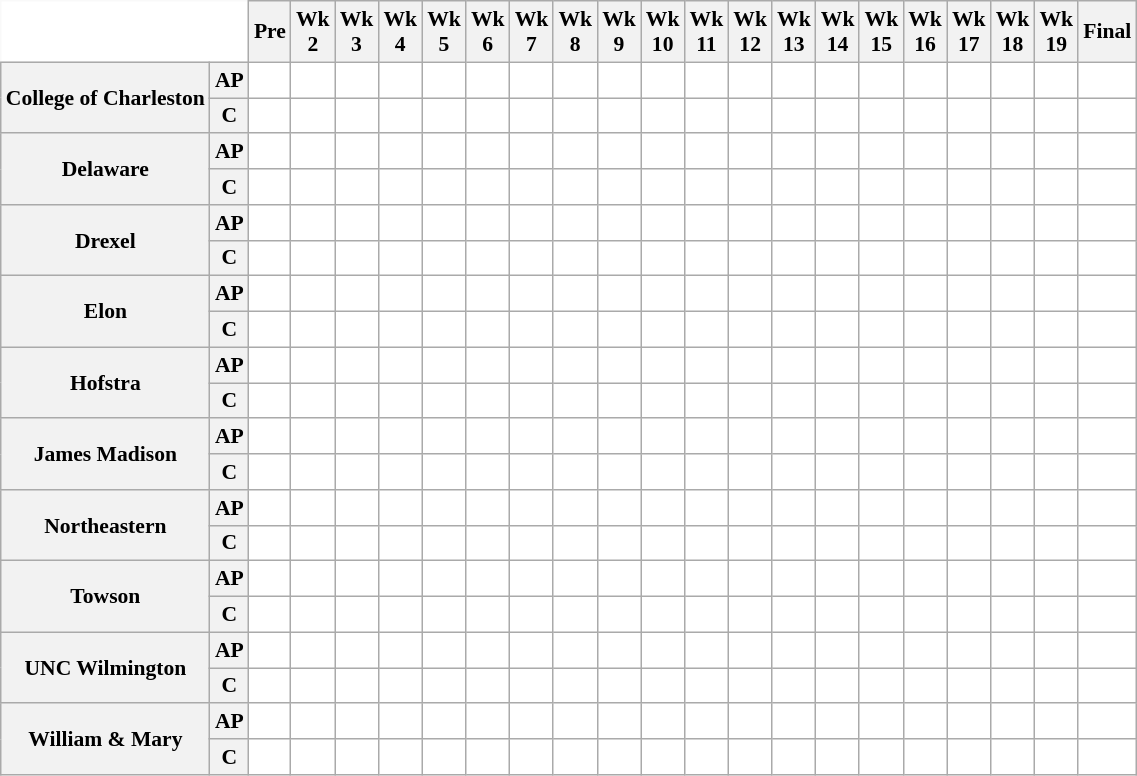<table class="wikitable" style="white-space:nowrap;font-size:90%;">
<tr>
<th colspan=2 style="background:white; border-top-style:hidden; border-left-style:hidden;"> </th>
<th>Pre</th>
<th>Wk<br>2</th>
<th>Wk<br>3</th>
<th>Wk<br>4</th>
<th>Wk<br>5</th>
<th>Wk<br>6</th>
<th>Wk<br>7</th>
<th>Wk<br>8</th>
<th>Wk<br>9</th>
<th>Wk<br>10</th>
<th>Wk<br>11</th>
<th>Wk<br>12</th>
<th>Wk<br>13</th>
<th>Wk<br>14</th>
<th>Wk<br>15</th>
<th>Wk<br>16</th>
<th>Wk<br>17</th>
<th>Wk<br>18</th>
<th>Wk<br>19</th>
<th>Final</th>
</tr>
<tr style="text-align:center;">
<th rowspan=2 style=>College of Charleston</th>
<th>AP</th>
<td style="background:#FFF;"></td>
<td style="background:#FFF;"></td>
<td style="background:#FFF;"></td>
<td style="background:#FFF;"></td>
<td style="background:#FFF;"></td>
<td style="background:#FFF;"></td>
<td style="background:#FFF;"></td>
<td style="background:#FFF;"></td>
<td style="background:#FFF;"></td>
<td style="background:#FFF;"></td>
<td style="background:#FFF;"></td>
<td style="background:#FFF;"></td>
<td style="background:#FFF;"></td>
<td style="background:#FFF;"></td>
<td style="background:#FFF;"></td>
<td style="background:#FFF;"></td>
<td style="background:#FFF;"></td>
<td style="background:#FFF;"></td>
<td style="background:#FFF;"></td>
<td style="background:#FFF;"></td>
</tr>
<tr style="text-align:center;">
<th>C</th>
<td style="background:#FFF;"></td>
<td style="background:#FFF;"></td>
<td style="background:#FFF;"></td>
<td style="background:#FFF;"></td>
<td style="background:#FFF;"></td>
<td style="background:#FFF;"></td>
<td style="background:#FFF;"></td>
<td style="background:#FFF;"></td>
<td style="background:#FFF;"></td>
<td style="background:#FFF;"></td>
<td style="background:#FFF;"></td>
<td style="background:#FFF;"></td>
<td style="background:#FFF;"></td>
<td style="background:#FFF;"></td>
<td style="background:#FFF;"></td>
<td style="background:#FFF;"></td>
<td style="background:#FFF;"></td>
<td style="background:#FFF;"></td>
<td style="background:#FFF;"></td>
<td style="background:#FFF;"></td>
</tr>
<tr style="text-align:center;">
<th rowspan=2 style=>Delaware</th>
<th>AP</th>
<td style="background:#FFF;"></td>
<td style="background:#FFF;"></td>
<td style="background:#FFF;"></td>
<td style="background:#FFF;"></td>
<td style="background:#FFF;"></td>
<td style="background:#FFF;"></td>
<td style="background:#FFF;"></td>
<td style="background:#FFF;"></td>
<td style="background:#FFF;"></td>
<td style="background:#FFF;"></td>
<td style="background:#FFF;"></td>
<td style="background:#FFF;"></td>
<td style="background:#FFF;"></td>
<td style="background:#FFF;"></td>
<td style="background:#FFF;"></td>
<td style="background:#FFF;"></td>
<td style="background:#FFF;"></td>
<td style="background:#FFF;"></td>
<td style="background:#FFF;"></td>
<td style="background:#FFF;"></td>
</tr>
<tr style="text-align:center;">
<th>C</th>
<td style="background:#FFF;"></td>
<td style="background:#FFF;"></td>
<td style="background:#FFF;"></td>
<td style="background:#FFF;"></td>
<td style="background:#FFF;"></td>
<td style="background:#FFF;"></td>
<td style="background:#FFF;"></td>
<td style="background:#FFF;"></td>
<td style="background:#FFF;"></td>
<td style="background:#FFF;"></td>
<td style="background:#FFF;"></td>
<td style="background:#FFF;"></td>
<td style="background:#FFF;"></td>
<td style="background:#FFF;"></td>
<td style="background:#FFF;"></td>
<td style="background:#FFF;"></td>
<td style="background:#FFF;"></td>
<td style="background:#FFF;"></td>
<td style="background:#FFF;"></td>
<td style="background:#FFF;"></td>
</tr>
<tr style="text-align:center;">
<th rowspan=2 style=>Drexel</th>
<th>AP</th>
<td style="background:#FFF;"></td>
<td style="background:#FFF;"></td>
<td style="background:#FFF;"></td>
<td style="background:#FFF;"></td>
<td style="background:#FFF;"></td>
<td style="background:#FFF;"></td>
<td style="background:#FFF;"></td>
<td style="background:#FFF;"></td>
<td style="background:#FFF;"></td>
<td style="background:#FFF;"></td>
<td style="background:#FFF;"></td>
<td style="background:#FFF;"></td>
<td style="background:#FFF;"></td>
<td style="background:#FFF;"></td>
<td style="background:#FFF;"></td>
<td style="background:#FFF;"></td>
<td style="background:#FFF;"></td>
<td style="background:#FFF;"></td>
<td style="background:#FFF;"></td>
<td style="background:#FFF;"></td>
</tr>
<tr style="text-align:center;">
<th>C</th>
<td style="background:#FFF;"></td>
<td style="background:#FFF;"></td>
<td style="background:#FFF;"></td>
<td style="background:#FFF;"></td>
<td style="background:#FFF;"></td>
<td style="background:#FFF;"></td>
<td style="background:#FFF;"></td>
<td style="background:#FFF;"></td>
<td style="background:#FFF;"></td>
<td style="background:#FFF;"></td>
<td style="background:#FFF;"></td>
<td style="background:#FFF;"></td>
<td style="background:#FFF;"></td>
<td style="background:#FFF;"></td>
<td style="background:#FFF;"></td>
<td style="background:#FFF;"></td>
<td style="background:#FFF;"></td>
<td style="background:#FFF;"></td>
<td style="background:#FFF;"></td>
<td style="background:#FFF;"></td>
</tr>
<tr style="text-align:center;">
<th rowspan=2 style=>Elon</th>
<th>AP</th>
<td style="background:#FFF;"></td>
<td style="background:#FFF;"></td>
<td style="background:#FFF;"></td>
<td style="background:#FFF;"></td>
<td style="background:#FFF;"></td>
<td style="background:#FFF;"></td>
<td style="background:#FFF;"></td>
<td style="background:#FFF;"></td>
<td style="background:#FFF;"></td>
<td style="background:#FFF;"></td>
<td style="background:#FFF;"></td>
<td style="background:#FFF;"></td>
<td style="background:#FFF;"></td>
<td style="background:#FFF;"></td>
<td style="background:#FFF;"></td>
<td style="background:#FFF;"></td>
<td style="background:#FFF;"></td>
<td style="background:#FFF;"></td>
<td style="background:#FFF;"></td>
<td style="background:#FFF;"></td>
</tr>
<tr style="text-align:center;">
<th>C</th>
<td style="background:#FFF;"></td>
<td style="background:#FFF;"></td>
<td style="background:#FFF;"></td>
<td style="background:#FFF;"></td>
<td style="background:#FFF;"></td>
<td style="background:#FFF;"></td>
<td style="background:#FFF;"></td>
<td style="background:#FFF;"></td>
<td style="background:#FFF;"></td>
<td style="background:#FFF;"></td>
<td style="background:#FFF;"></td>
<td style="background:#FFF;"></td>
<td style="background:#FFF;"></td>
<td style="background:#FFF;"></td>
<td style="background:#FFF;"></td>
<td style="background:#FFF;"></td>
<td style="background:#FFF;"></td>
<td style="background:#FFF;"></td>
<td style="background:#FFF;"></td>
<td style="background:#FFF;"></td>
</tr>
<tr style="text-align:center;">
<th rowspan=2 style=>Hofstra</th>
<th>AP</th>
<td style="background:#FFF;"></td>
<td style="background:#FFF;"></td>
<td style="background:#FFF;"></td>
<td style="background:#FFF;"></td>
<td style="background:#FFF;"></td>
<td style="background:#FFF;"></td>
<td style="background:#FFF;"></td>
<td style="background:#FFF;"></td>
<td style="background:#FFF;"></td>
<td style="background:#FFF;"></td>
<td style="background:#FFF;"></td>
<td style="background:#FFF;"></td>
<td style="background:#FFF;"></td>
<td style="background:#FFF;"></td>
<td style="background:#FFF;"></td>
<td style="background:#FFF;"></td>
<td style="background:#FFF;"></td>
<td style="background:#FFF;"></td>
<td style="background:#FFF;"></td>
<td style="background:#FFF;"></td>
</tr>
<tr style="text-align:center;">
<th>C</th>
<td style="background:#FFF;"></td>
<td style="background:#FFF;"></td>
<td style="background:#FFF;"></td>
<td style="background:#FFF;"></td>
<td style="background:#FFF;"></td>
<td style="background:#FFF;"></td>
<td style="background:#FFF;"></td>
<td style="background:#FFF;"></td>
<td style="background:#FFF;"></td>
<td style="background:#FFF;"></td>
<td style="background:#FFF;"></td>
<td style="background:#FFF;"></td>
<td style="background:#FFF;"></td>
<td style="background:#FFF;"></td>
<td style="background:#FFF;"></td>
<td style="background:#FFF;"></td>
<td style="background:#FFF;"></td>
<td style="background:#FFF;"></td>
<td style="background:#FFF;"></td>
<td style="background:#FFF;"></td>
</tr>
<tr style="text-align:center;">
<th rowspan=2 style=>James Madison</th>
<th>AP</th>
<td style="background:#FFF;"></td>
<td style="background:#FFF;"></td>
<td style="background:#FFF;"></td>
<td style="background:#FFF;"></td>
<td style="background:#FFF;"></td>
<td style="background:#FFF;"></td>
<td style="background:#FFF;"></td>
<td style="background:#FFF;"></td>
<td style="background:#FFF;"></td>
<td style="background:#FFF;"></td>
<td style="background:#FFF;"></td>
<td style="background:#FFF;"></td>
<td style="background:#FFF;"></td>
<td style="background:#FFF;"></td>
<td style="background:#FFF;"></td>
<td style="background:#FFF;"></td>
<td style="background:#FFF;"></td>
<td style="background:#FFF;"></td>
<td style="background:#FFF;"></td>
<td style="background:#FFF;"></td>
</tr>
<tr style="text-align:center;">
<th>C</th>
<td style="background:#FFF;"></td>
<td style="background:#FFF;"></td>
<td style="background:#FFF;"></td>
<td style="background:#FFF;"></td>
<td style="background:#FFF;"></td>
<td style="background:#FFF;"></td>
<td style="background:#FFF;"></td>
<td style="background:#FFF;"></td>
<td style="background:#FFF;"></td>
<td style="background:#FFF;"></td>
<td style="background:#FFF;"></td>
<td style="background:#FFF;"></td>
<td style="background:#FFF;"></td>
<td style="background:#FFF;"></td>
<td style="background:#FFF;"></td>
<td style="background:#FFF;"></td>
<td style="background:#FFF;"></td>
<td style="background:#FFF;"></td>
<td style="background:#FFF;"></td>
<td style="background:#FFF;"></td>
</tr>
<tr style="text-align:center;">
<th rowspan=2 style=>Northeastern</th>
<th>AP</th>
<td style="background:#FFF;"></td>
<td style="background:#FFF;"></td>
<td style="background:#FFF;"></td>
<td style="background:#FFF;"></td>
<td style="background:#FFF;"></td>
<td style="background:#FFF;"></td>
<td style="background:#FFF;"></td>
<td style="background:#FFF;"></td>
<td style="background:#FFF;"></td>
<td style="background:#FFF;"></td>
<td style="background:#FFF;"></td>
<td style="background:#FFF;"></td>
<td style="background:#FFF;"></td>
<td style="background:#FFF;"></td>
<td style="background:#FFF;"></td>
<td style="background:#FFF;"></td>
<td style="background:#FFF;"></td>
<td style="background:#FFF;"></td>
<td style="background:#FFF;"></td>
<td style="background:#FFF;"></td>
</tr>
<tr style="text-align:center;">
<th>C</th>
<td style="background:#FFF;"></td>
<td style="background:#FFF;"></td>
<td style="background:#FFF;"></td>
<td style="background:#FFF;"></td>
<td style="background:#FFF;"></td>
<td style="background:#FFF;"></td>
<td style="background:#FFF;"></td>
<td style="background:#FFF;"></td>
<td style="background:#FFF;"></td>
<td style="background:#FFF;"></td>
<td style="background:#FFF;"></td>
<td style="background:#FFF;"></td>
<td style="background:#FFF;"></td>
<td style="background:#FFF;"></td>
<td style="background:#FFF;"></td>
<td style="background:#FFF;"></td>
<td style="background:#FFF;"></td>
<td style="background:#FFF;"></td>
<td style="background:#FFF;"></td>
<td style="background:#FFF;"></td>
</tr>
<tr style="text-align:center;">
<th rowspan=2 style=>Towson</th>
<th>AP</th>
<td style="background:#FFF;"></td>
<td style="background:#FFF;"></td>
<td style="background:#FFF;"></td>
<td style="background:#FFF;"></td>
<td style="background:#FFF;"></td>
<td style="background:#FFF;"></td>
<td style="background:#FFF;"></td>
<td style="background:#FFF;"></td>
<td style="background:#FFF;"></td>
<td style="background:#FFF;"></td>
<td style="background:#FFF;"></td>
<td style="background:#FFF;"></td>
<td style="background:#FFF;"></td>
<td style="background:#FFF;"></td>
<td style="background:#FFF;"></td>
<td style="background:#FFF;"></td>
<td style="background:#FFF;"></td>
<td style="background:#FFF;"></td>
<td style="background:#FFF;"></td>
<td style="background:#FFF;"></td>
</tr>
<tr style="text-align:center;">
<th>C</th>
<td style="background:#FFF;"></td>
<td style="background:#FFF;"></td>
<td style="background:#FFF;"></td>
<td style="background:#FFF;"></td>
<td style="background:#FFF;"></td>
<td style="background:#FFF;"></td>
<td style="background:#FFF;"></td>
<td style="background:#FFF;"></td>
<td style="background:#FFF;"></td>
<td style="background:#FFF;"></td>
<td style="background:#FFF;"></td>
<td style="background:#FFF;"></td>
<td style="background:#FFF;"></td>
<td style="background:#FFF;"></td>
<td style="background:#FFF;"></td>
<td style="background:#FFF;"></td>
<td style="background:#FFF;"></td>
<td style="background:#FFF;"></td>
<td style="background:#FFF;"></td>
<td style="background:#FFF;"></td>
</tr>
<tr style="text-align:center;">
<th rowspan=2 style=>UNC Wilmington</th>
<th>AP</th>
<td style="background:#FFF;"></td>
<td style="background:#FFF;"></td>
<td style="background:#FFF;"></td>
<td style="background:#FFF;"></td>
<td style="background:#FFF;"></td>
<td style="background:#FFF;"></td>
<td style="background:#FFF;"></td>
<td style="background:#FFF;"></td>
<td style="background:#FFF;"></td>
<td style="background:#FFF;"></td>
<td style="background:#FFF;"></td>
<td style="background:#FFF;"></td>
<td style="background:#FFF;"></td>
<td style="background:#FFF;"></td>
<td style="background:#FFF;"></td>
<td style="background:#FFF;"></td>
<td style="background:#FFF;"></td>
<td style="background:#FFF;"></td>
<td style="background:#FFF;"></td>
<td style="background:#FFF;"></td>
</tr>
<tr style="text-align:center;">
<th>C</th>
<td style="background:#FFF;"></td>
<td style="background:#FFF;"></td>
<td style="background:#FFF;"></td>
<td style="background:#FFF;"></td>
<td style="background:#FFF;"></td>
<td style="background:#FFF;"></td>
<td style="background:#FFF;"></td>
<td style="background:#FFF;"></td>
<td style="background:#FFF;"></td>
<td style="background:#FFF;"></td>
<td style="background:#FFF;"></td>
<td style="background:#FFF;"></td>
<td style="background:#FFF;"></td>
<td style="background:#FFF;"></td>
<td style="background:#FFF;"></td>
<td style="background:#FFF;"></td>
<td style="background:#FFF;"></td>
<td style="background:#FFF;"></td>
<td style="background:#FFF;"></td>
<td style="background:#FFF;"></td>
</tr>
<tr style="text-align:center;">
<th rowspan=2 style=>William & Mary</th>
<th>AP</th>
<td style="background:#FFF;"></td>
<td style="background:#FFF;"></td>
<td style="background:#FFF;"></td>
<td style="background:#FFF;"></td>
<td style="background:#FFF;"></td>
<td style="background:#FFF;"></td>
<td style="background:#FFF;"></td>
<td style="background:#FFF;"></td>
<td style="background:#FFF;"></td>
<td style="background:#FFF;"></td>
<td style="background:#FFF;"></td>
<td style="background:#FFF;"></td>
<td style="background:#FFF;"></td>
<td style="background:#FFF;"></td>
<td style="background:#FFF;"></td>
<td style="background:#FFF;"></td>
<td style="background:#FFF;"></td>
<td style="background:#FFF;"></td>
<td style="background:#FFF;"></td>
<td style="background:#FFF;"></td>
</tr>
<tr style="text-align:center;">
<th>C</th>
<td style="background:#FFF;"></td>
<td style="background:#FFF;"></td>
<td style="background:#FFF;"></td>
<td style="background:#FFF;"></td>
<td style="background:#FFF;"></td>
<td style="background:#FFF;"></td>
<td style="background:#FFF;"></td>
<td style="background:#FFF;"></td>
<td style="background:#FFF;"></td>
<td style="background:#FFF;"></td>
<td style="background:#FFF;"></td>
<td style="background:#FFF;"></td>
<td style="background:#FFF;"></td>
<td style="background:#FFF;"></td>
<td style="background:#FFF;"></td>
<td style="background:#FFF;"></td>
<td style="background:#FFF;"></td>
<td style="background:#FFF;"></td>
<td style="background:#FFF;"></td>
<td style="background:#FFF;"></td>
</tr>
</table>
